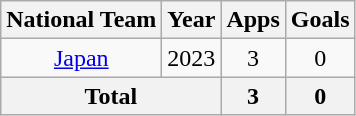<table class="wikitable" style="text-align:center">
<tr>
<th>National Team</th>
<th>Year</th>
<th>Apps</th>
<th>Goals</th>
</tr>
<tr>
<td><a href='#'>Japan</a></td>
<td>2023</td>
<td>3</td>
<td>0</td>
</tr>
<tr>
<th colspan="2">Total</th>
<th>3</th>
<th>0</th>
</tr>
</table>
